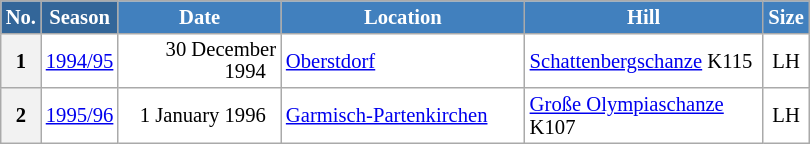<table class="wikitable sortable" style="font-size:86%; line-height:15px; text-align:left; border:grey solid 1px; border-collapse:collapse; background:#ffffff;">
<tr style="background:#efefef;">
<th style="background-color:#369; color:white; width:10px;">No.</th>
<th style="background-color:#369; color:white;  width:30px;">Season</th>
<th style="background-color:#4180be; color:white; width:102px;">Date</th>
<th style="background-color:#4180be; color:white; width:156px;">Location</th>
<th style="background-color:#4180be; color:white; width:152px;">Hill</th>
<th style="background-color:#4180be; color:white; width:25px;">Size</th>
</tr>
<tr>
<th scope=row style="text-align:center;">1</th>
<td align=center><a href='#'>1994/95</a></td>
<td align=right>30 December 1994  </td>
<td> <a href='#'>Oberstdorf</a></td>
<td><a href='#'>Schattenbergschanze</a> K115</td>
<td align=center>LH</td>
</tr>
<tr>
<th scope=row style="text-align:center;">2</th>
<td align=center><a href='#'>1995/96</a></td>
<td align=right>1 January 1996  </td>
<td> <a href='#'>Garmisch-Partenkirchen</a></td>
<td><a href='#'>Große Olympiaschanze</a> K107</td>
<td align=center>LH</td>
</tr>
</table>
